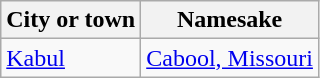<table class="wikitable">
<tr>
<th>City or town</th>
<th>Namesake</th>
</tr>
<tr>
<td><a href='#'>Kabul</a></td>
<td><a href='#'>Cabool, Missouri</a></td>
</tr>
</table>
